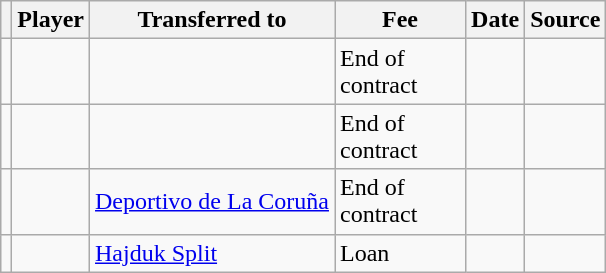<table class="wikitable plainrowheaders sortable">
<tr>
<th></th>
<th scope="col">Player</th>
<th>Transferred to</th>
<th style="width: 80px;">Fee</th>
<th scope="col">Date</th>
<th scope="col">Source</th>
</tr>
<tr>
<td align="center"></td>
<td></td>
<td></td>
<td>End of contract</td>
<td></td>
<td></td>
</tr>
<tr>
<td align="center"></td>
<td></td>
<td></td>
<td>End of contract</td>
<td></td>
<td></td>
</tr>
<tr>
<td align="center"></td>
<td></td>
<td> <a href='#'>Deportivo de La Coruña</a></td>
<td>End of contract</td>
<td></td>
<td></td>
</tr>
<tr>
<td align="center"></td>
<td></td>
<td> <a href='#'>Hajduk Split</a></td>
<td>Loan</td>
<td></td>
<td></td>
</tr>
</table>
